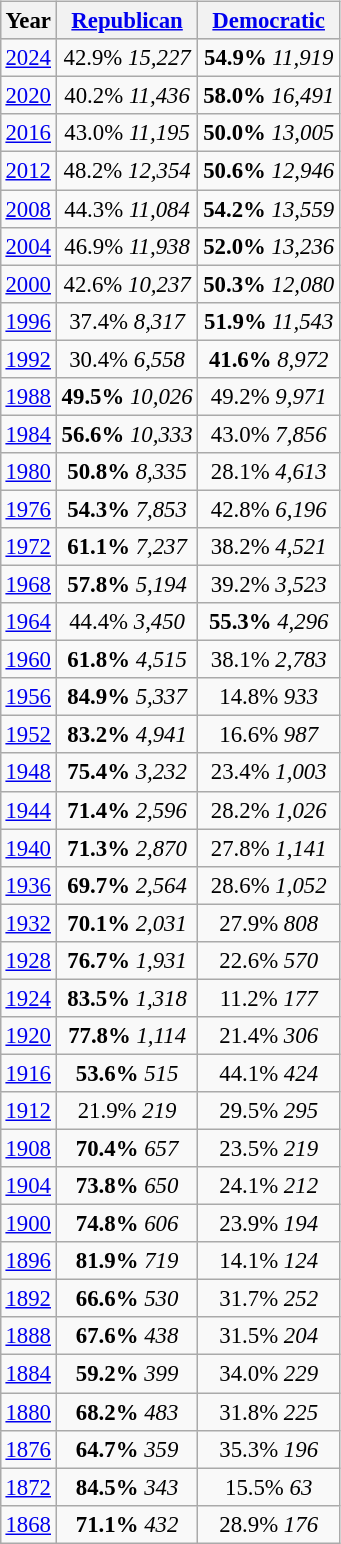<table class="wikitable"  style="float:right; margin:1em; font-size:95%;">
<tr style="background:lightgrey;">
<th>Year</th>
<th><a href='#'>Republican</a></th>
<th><a href='#'>Democratic</a></th>
</tr>
<tr>
<td align="center" ><a href='#'>2024</a></td>
<td align="center" >42.9% <em>15,227</em></td>
<td align="center" ><strong>54.9%</strong> <em>11,919</em></td>
</tr>
<tr>
<td align="center" ><a href='#'>2020</a></td>
<td align="center" >40.2% <em>11,436</em></td>
<td align="center" ><strong>58.0%</strong> <em>16,491</em></td>
</tr>
<tr>
<td align="center" ><a href='#'>2016</a></td>
<td align="center" >43.0% <em>11,195</em></td>
<td align="center" ><strong>50.0%</strong> <em>13,005</em></td>
</tr>
<tr>
<td align="center" ><a href='#'>2012</a></td>
<td align="center" >48.2% <em>12,354</em></td>
<td align="center" ><strong>50.6%</strong> <em>12,946</em></td>
</tr>
<tr>
<td align="center" ><a href='#'>2008</a></td>
<td align="center" >44.3% <em>11,084</em></td>
<td align="center" ><strong>54.2%</strong> <em>13,559</em></td>
</tr>
<tr>
<td align="center" ><a href='#'>2004</a></td>
<td align="center" >46.9% <em>11,938</em></td>
<td align="center" ><strong>52.0%</strong> <em>13,236</em></td>
</tr>
<tr>
<td align="center" ><a href='#'>2000</a></td>
<td align="center" >42.6% <em>10,237</em></td>
<td align="center" ><strong>50.3%</strong> <em>12,080</em></td>
</tr>
<tr>
<td align="center" ><a href='#'>1996</a></td>
<td align="center" >37.4% <em>8,317</em></td>
<td align="center" ><strong>51.9%</strong> <em>11,543</em></td>
</tr>
<tr>
<td align="center" ><a href='#'>1992</a></td>
<td align="center" >30.4% <em>6,558</em></td>
<td align="center" ><strong>41.6%</strong> <em>8,972</em></td>
</tr>
<tr>
<td align="center" ><a href='#'>1988</a></td>
<td align="center" ><strong>49.5%</strong> <em>10,026</em></td>
<td align="center" >49.2% <em>9,971</em></td>
</tr>
<tr>
<td align="center" ><a href='#'>1984</a></td>
<td align="center" ><strong>56.6%</strong> <em>10,333</em></td>
<td align="center" >43.0% <em>7,856</em></td>
</tr>
<tr>
<td align="center" ><a href='#'>1980</a></td>
<td align="center" ><strong>50.8%</strong> <em>8,335</em></td>
<td align="center" >28.1% <em>4,613</em></td>
</tr>
<tr>
<td align="center" ><a href='#'>1976</a></td>
<td align="center" ><strong>54.3%</strong> <em>7,853</em></td>
<td align="center" >42.8% <em>6,196</em></td>
</tr>
<tr>
<td align="center" ><a href='#'>1972</a></td>
<td align="center" ><strong>61.1%</strong> <em>7,237</em></td>
<td align="center" >38.2% <em>4,521</em></td>
</tr>
<tr>
<td align="center" ><a href='#'>1968</a></td>
<td align="center" ><strong>57.8%</strong> <em>5,194</em></td>
<td align="center" >39.2% <em>3,523</em></td>
</tr>
<tr>
<td align="center" ><a href='#'>1964</a></td>
<td align="center" >44.4% <em>3,450</em></td>
<td align="center" ><strong>55.3%</strong> <em>4,296</em></td>
</tr>
<tr>
<td align="center" ><a href='#'>1960</a></td>
<td align="center" ><strong>61.8%</strong> <em>4,515</em></td>
<td align="center" >38.1% <em>2,783</em></td>
</tr>
<tr>
<td align="center" ><a href='#'>1956</a></td>
<td align="center" ><strong>84.9%</strong> <em>5,337</em></td>
<td align="center" >14.8% <em>933</em></td>
</tr>
<tr>
<td align="center" ><a href='#'>1952</a></td>
<td align="center" ><strong>83.2%</strong> <em>4,941</em></td>
<td align="center" >16.6% <em>987</em></td>
</tr>
<tr>
<td align="center" ><a href='#'>1948</a></td>
<td align="center" ><strong>75.4%</strong> <em>3,232</em></td>
<td align="center" >23.4% <em>1,003</em></td>
</tr>
<tr>
<td align="center" ><a href='#'>1944</a></td>
<td align="center" ><strong>71.4%</strong> <em>2,596</em></td>
<td align="center" >28.2% <em>1,026</em></td>
</tr>
<tr>
<td align="center" ><a href='#'>1940</a></td>
<td align="center" ><strong>71.3%</strong> <em>2,870</em></td>
<td align="center" >27.8% <em>1,141</em></td>
</tr>
<tr>
<td align="center" ><a href='#'>1936</a></td>
<td align="center" ><strong>69.7%</strong> <em>2,564</em></td>
<td align="center" >28.6% <em>1,052</em></td>
</tr>
<tr>
<td align="center" ><a href='#'>1932</a></td>
<td align="center" ><strong>70.1%</strong> <em>2,031</em></td>
<td align="center" >27.9% <em>808</em></td>
</tr>
<tr>
<td align="center" ><a href='#'>1928</a></td>
<td align="center" ><strong>76.7%</strong> <em>1,931</em></td>
<td align="center" >22.6% <em>570</em></td>
</tr>
<tr>
<td align="center" ><a href='#'>1924</a></td>
<td align="center" ><strong>83.5%</strong> <em>1,318</em></td>
<td align="center" >11.2% <em>177</em></td>
</tr>
<tr>
<td align="center" ><a href='#'>1920</a></td>
<td align="center" ><strong>77.8%</strong> <em>1,114</em></td>
<td align="center" >21.4% <em>306</em></td>
</tr>
<tr>
<td align="center" ><a href='#'>1916</a></td>
<td align="center" ><strong>53.6%</strong> <em>515</em></td>
<td align="center" >44.1% <em>424</em></td>
</tr>
<tr>
<td align="center" ><a href='#'>1912</a></td>
<td align="center" >21.9% <em>219</em></td>
<td align="center" >29.5% <em>295</em></td>
</tr>
<tr>
<td align="center" ><a href='#'>1908</a></td>
<td align="center" ><strong>70.4%</strong> <em>657</em></td>
<td align="center" >23.5% <em>219</em></td>
</tr>
<tr>
<td align="center" ><a href='#'>1904</a></td>
<td align="center" ><strong>73.8%</strong> <em>650</em></td>
<td align="center" >24.1% <em>212</em></td>
</tr>
<tr>
<td align="center" ><a href='#'>1900</a></td>
<td align="center" ><strong>74.8%</strong> <em>606</em></td>
<td align="center" >23.9% <em>194</em></td>
</tr>
<tr>
<td align="center" ><a href='#'>1896</a></td>
<td align="center" ><strong>81.9%</strong> <em>719</em></td>
<td align="center" >14.1% <em>124</em></td>
</tr>
<tr>
<td align="center" ><a href='#'>1892</a></td>
<td align="center" ><strong>66.6%</strong> <em>530</em></td>
<td align="center" >31.7% <em>252</em></td>
</tr>
<tr>
<td align="center" ><a href='#'>1888</a></td>
<td align="center" ><strong>67.6%</strong> <em>438</em></td>
<td align="center" >31.5% <em>204</em></td>
</tr>
<tr>
<td align="center" ><a href='#'>1884</a></td>
<td align="center" ><strong>59.2%</strong> <em>399</em></td>
<td align="center" >34.0% <em>229</em></td>
</tr>
<tr>
<td align="center" ><a href='#'>1880</a></td>
<td align="center" ><strong>68.2%</strong> <em>483</em></td>
<td align="center" >31.8% <em>225</em></td>
</tr>
<tr>
<td align="center" ><a href='#'>1876</a></td>
<td align="center" ><strong>64.7%</strong> <em>359</em></td>
<td align="center" >35.3% <em>196</em></td>
</tr>
<tr>
<td align="center" ><a href='#'>1872</a></td>
<td align="center" ><strong>84.5%</strong> <em>343</em></td>
<td align="center" >15.5% <em>63</em></td>
</tr>
<tr>
<td align="center" ><a href='#'>1868</a></td>
<td align="center" ><strong>71.1%</strong> <em>432</em></td>
<td align="center" >28.9% <em>176</em></td>
</tr>
</table>
